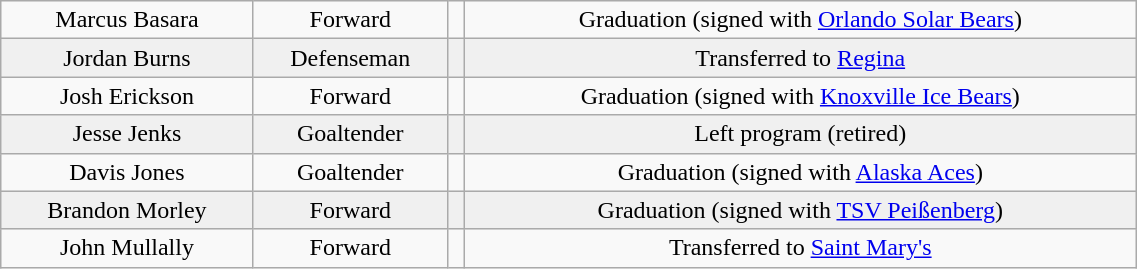<table class="wikitable" width="60%">
<tr align="center" bgcolor="">
<td>Marcus Basara</td>
<td>Forward</td>
<td></td>
<td>Graduation (signed with <a href='#'>Orlando Solar Bears</a>)</td>
</tr>
<tr align="center" bgcolor="f0f0f0">
<td>Jordan Burns</td>
<td>Defenseman</td>
<td></td>
<td>Transferred to <a href='#'>Regina</a></td>
</tr>
<tr align="center" bgcolor="">
<td>Josh Erickson</td>
<td>Forward</td>
<td></td>
<td>Graduation (signed with <a href='#'>Knoxville Ice Bears</a>)</td>
</tr>
<tr align="center" bgcolor="f0f0f0">
<td>Jesse Jenks</td>
<td>Goaltender</td>
<td></td>
<td>Left program (retired)</td>
</tr>
<tr align="center" bgcolor="">
<td>Davis Jones</td>
<td>Goaltender</td>
<td></td>
<td>Graduation (signed with <a href='#'>Alaska Aces</a>)</td>
</tr>
<tr align="center" bgcolor="f0f0f0">
<td>Brandon Morley</td>
<td>Forward</td>
<td></td>
<td>Graduation (signed with <a href='#'>TSV Peißenberg</a>)</td>
</tr>
<tr align="center" bgcolor="">
<td>John Mullally</td>
<td>Forward</td>
<td></td>
<td>Transferred to <a href='#'>Saint Mary's</a></td>
</tr>
</table>
